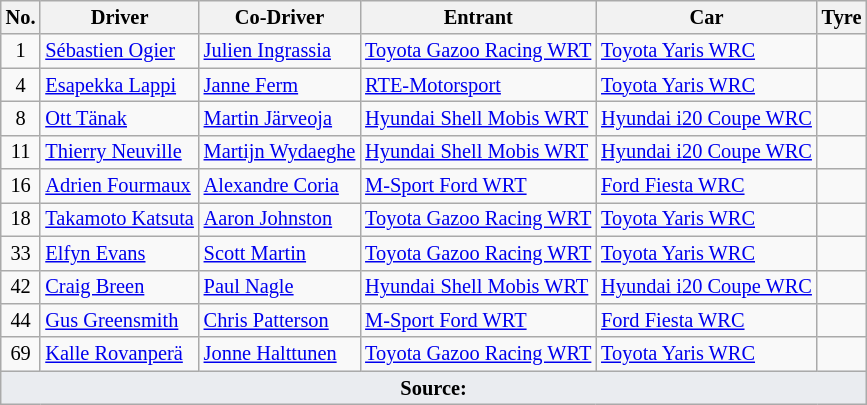<table class="wikitable" style="font-size: 85%;">
<tr>
<th>No.</th>
<th>Driver</th>
<th>Co-Driver</th>
<th>Entrant</th>
<th>Car</th>
<th>Tyre</th>
</tr>
<tr>
<td align="center">1</td>
<td> <a href='#'>Sébastien Ogier</a></td>
<td> <a href='#'>Julien Ingrassia</a></td>
<td> <a href='#'>Toyota Gazoo Racing WRT</a></td>
<td><a href='#'>Toyota Yaris WRC</a></td>
<td align="center"></td>
</tr>
<tr>
<td align="center">4</td>
<td> <a href='#'>Esapekka Lappi</a></td>
<td> <a href='#'>Janne Ferm</a></td>
<td> <a href='#'>RTE-Motorsport</a></td>
<td><a href='#'>Toyota Yaris WRC</a></td>
<td align="center"></td>
</tr>
<tr>
<td align="center">8</td>
<td> <a href='#'>Ott Tänak</a></td>
<td> <a href='#'>Martin Järveoja</a></td>
<td> <a href='#'>Hyundai Shell Mobis WRT</a></td>
<td nowrap><a href='#'>Hyundai i20 Coupe WRC</a></td>
<td align="center"></td>
</tr>
<tr>
<td align="center">11</td>
<td> <a href='#'>Thierry Neuville</a></td>
<td> <a href='#'>Martijn Wydaeghe</a></td>
<td> <a href='#'>Hyundai Shell Mobis WRT</a></td>
<td><a href='#'>Hyundai i20 Coupe WRC</a></td>
<td align="center"></td>
</tr>
<tr>
<td align="center">16</td>
<td> <a href='#'>Adrien Fourmaux</a></td>
<td> <a href='#'>Alexandre Coria</a></td>
<td> <a href='#'>M-Sport Ford WRT</a></td>
<td><a href='#'>Ford Fiesta WRC</a></td>
<td align="center"></td>
</tr>
<tr>
<td align="center">18</td>
<td> <a href='#'>Takamoto Katsuta</a></td>
<td> <a href='#'>Aaron Johnston</a></td>
<td> <a href='#'>Toyota Gazoo Racing WRT</a></td>
<td><a href='#'>Toyota Yaris WRC</a></td>
<td align="center"></td>
</tr>
<tr>
<td align="center">33</td>
<td> <a href='#'>Elfyn Evans</a></td>
<td> <a href='#'>Scott Martin</a></td>
<td> <a href='#'>Toyota Gazoo Racing WRT</a></td>
<td><a href='#'>Toyota Yaris WRC</a></td>
<td align="center"></td>
</tr>
<tr>
<td align="center">42</td>
<td> <a href='#'>Craig Breen</a></td>
<td> <a href='#'>Paul Nagle</a></td>
<td> <a href='#'>Hyundai Shell Mobis WRT</a></td>
<td><a href='#'>Hyundai i20 Coupe WRC</a></td>
<td align="center"></td>
</tr>
<tr>
<td align="center">44</td>
<td> <a href='#'>Gus Greensmith</a></td>
<td> <a href='#'>Chris Patterson</a></td>
<td> <a href='#'>M-Sport Ford WRT</a></td>
<td><a href='#'>Ford Fiesta WRC</a></td>
<td align="center"></td>
</tr>
<tr>
<td align="center">69</td>
<td> <a href='#'>Kalle Rovanperä</a></td>
<td> <a href='#'>Jonne Halttunen</a></td>
<td> <a href='#'>Toyota Gazoo Racing WRT</a></td>
<td><a href='#'>Toyota Yaris WRC</a></td>
<td align="center"></td>
</tr>
<tr>
<td colspan="6" style="background-color:#EAECF0;text-align:center"><strong>Source:</strong></td>
</tr>
</table>
